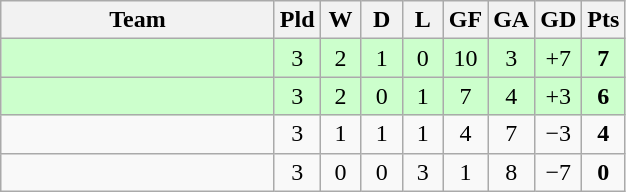<table class="wikitable" style="text-align:center;">
<tr>
<th width=175>Team</th>
<th width=20 abbr="Played">Pld</th>
<th width=20 abbr="Won">W</th>
<th width=20 abbr="Drawn">D</th>
<th width=20 abbr="Lost">L</th>
<th width=20 abbr="Goals for">GF</th>
<th width=20 abbr="Goals against">GA</th>
<th width=20 abbr="Goal difference">GD</th>
<th width=20 abbr="Points">Pts</th>
</tr>
<tr bgcolor = ccffcc>
<td align=left></td>
<td>3</td>
<td>2</td>
<td>1</td>
<td>0</td>
<td>10</td>
<td>3</td>
<td>+7</td>
<td><strong>7</strong></td>
</tr>
<tr bgcolor = ccffcc>
<td align=left></td>
<td>3</td>
<td>2</td>
<td>0</td>
<td>1</td>
<td>7</td>
<td>4</td>
<td>+3</td>
<td><strong>6</strong></td>
</tr>
<tr>
<td align=left></td>
<td>3</td>
<td>1</td>
<td>1</td>
<td>1</td>
<td>4</td>
<td>7</td>
<td>−3</td>
<td><strong>4</strong></td>
</tr>
<tr>
<td align=left></td>
<td>3</td>
<td>0</td>
<td>0</td>
<td>3</td>
<td>1</td>
<td>8</td>
<td>−7</td>
<td><strong>0</strong></td>
</tr>
</table>
